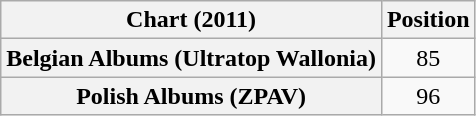<table class="wikitable plainrowheaders" style="text-align:center">
<tr>
<th scope="col">Chart (2011)</th>
<th scope="col">Position</th>
</tr>
<tr>
<th scope="row">Belgian Albums (Ultratop Wallonia)</th>
<td>85</td>
</tr>
<tr>
<th scope="row">Polish Albums (ZPAV)</th>
<td>96</td>
</tr>
</table>
